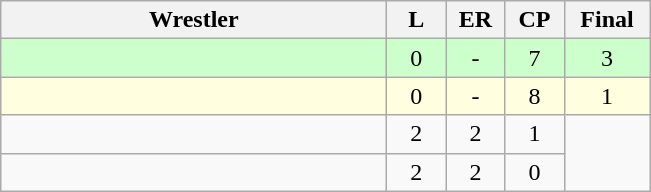<table class="wikitable" style="text-align: center;" |>
<tr>
<th width="250">Wrestler</th>
<th width="32">L</th>
<th width="32">ER</th>
<th width="32">CP</th>
<th width="50">Final</th>
</tr>
<tr bgcolor="ccffcc">
<td style="text-align:left;"></td>
<td>0</td>
<td>-</td>
<td>7</td>
<td>3</td>
</tr>
<tr bgcolor="lightyellow">
<td style="text-align:left;"></td>
<td>0</td>
<td>-</td>
<td>8</td>
<td>1</td>
</tr>
<tr>
<td style="text-align:left;"></td>
<td>2</td>
<td>2</td>
<td>1</td>
</tr>
<tr>
<td style="text-align:left;"></td>
<td>2</td>
<td>2</td>
<td>0</td>
</tr>
</table>
